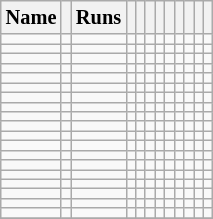<table class="wikitable sortable"  style="font-size:85%;">
<tr style="text-align:center;">
<th>Name</th>
<th></th>
<th>Runs</th>
<th></th>
<th></th>
<th></th>
<th></th>
<th></th>
<th></th>
<th></th>
<th></th>
<th></th>
</tr>
<tr style="text-align:center;">
<td></td>
<td></td>
<td></td>
<td></td>
<td></td>
<td></td>
<td></td>
<td></td>
<td></td>
<td></td>
<td></td>
<td></td>
</tr>
<tr style="text-align:center;">
<td></td>
<td></td>
<td></td>
<td></td>
<td></td>
<td></td>
<td></td>
<td></td>
<td></td>
<td></td>
<td></td>
<td></td>
</tr>
<tr style="text-align:center;">
<td></td>
<td></td>
<td></td>
<td></td>
<td></td>
<td></td>
<td></td>
<td></td>
<td></td>
<td></td>
<td></td>
<td></td>
</tr>
<tr style="text-align:center;">
<td></td>
<td></td>
<td></td>
<td></td>
<td></td>
<td></td>
<td></td>
<td></td>
<td></td>
<td></td>
<td></td>
<td></td>
</tr>
<tr style="text-align:center;">
<td></td>
<td></td>
<td></td>
<td></td>
<td></td>
<td></td>
<td></td>
<td></td>
<td></td>
<td></td>
<td></td>
<td></td>
</tr>
<tr style="text-align:center;">
<td></td>
<td></td>
<td></td>
<td></td>
<td></td>
<td></td>
<td></td>
<td></td>
<td></td>
<td></td>
<td></td>
<td></td>
</tr>
<tr style="text-align:center;">
<td></td>
<td></td>
<td></td>
<td></td>
<td></td>
<td></td>
<td></td>
<td></td>
<td></td>
<td></td>
<td></td>
<td></td>
</tr>
<tr style="text-align:center;">
<td></td>
<td></td>
<td></td>
<td></td>
<td></td>
<td></td>
<td></td>
<td></td>
<td></td>
<td></td>
<td></td>
<td></td>
</tr>
<tr style="text-align:center;">
<td></td>
<td></td>
<td></td>
<td></td>
<td></td>
<td></td>
<td></td>
<td></td>
<td></td>
<td></td>
<td></td>
<td></td>
</tr>
<tr style="text-align:center;">
<td></td>
<td></td>
<td></td>
<td></td>
<td></td>
<td></td>
<td></td>
<td></td>
<td></td>
<td></td>
<td></td>
<td></td>
</tr>
<tr style="text-align:center;">
<td></td>
<td></td>
<td></td>
<td></td>
<td></td>
<td></td>
<td></td>
<td></td>
<td></td>
<td></td>
<td></td>
<td></td>
</tr>
<tr style="text-align:center;">
<td></td>
<td></td>
<td></td>
<td></td>
<td></td>
<td></td>
<td></td>
<td></td>
<td></td>
<td></td>
<td></td>
<td></td>
</tr>
<tr style="text-align:center;">
<td></td>
<td></td>
<td></td>
<td></td>
<td></td>
<td></td>
<td></td>
<td></td>
<td></td>
<td></td>
<td></td>
<td></td>
</tr>
<tr style="text-align:center;">
<td></td>
<td></td>
<td></td>
<td></td>
<td></td>
<td></td>
<td></td>
<td></td>
<td></td>
<td></td>
<td></td>
<td></td>
</tr>
<tr style="text-align:center;">
<td></td>
<td></td>
<td></td>
<td></td>
<td></td>
<td></td>
<td></td>
<td></td>
<td></td>
<td></td>
<td></td>
<td></td>
</tr>
<tr style="text-align:center;">
<td></td>
<td></td>
<td></td>
<td></td>
<td></td>
<td></td>
<td></td>
<td></td>
<td></td>
<td></td>
<td></td>
<td></td>
</tr>
<tr style="text-align:center;">
<td></td>
<td></td>
<td></td>
<td></td>
<td></td>
<td></td>
<td></td>
<td></td>
<td></td>
<td></td>
<td></td>
<td></td>
</tr>
<tr style="text-align:center;">
<td></td>
<td></td>
<td></td>
<td></td>
<td></td>
<td></td>
<td></td>
<td></td>
<td></td>
<td></td>
<td></td>
<td></td>
</tr>
<tr style="text-align:center;">
<td></td>
<td></td>
<td></td>
<td></td>
<td></td>
<td></td>
<td></td>
<td></td>
<td></td>
<td></td>
<td></td>
<td></td>
</tr>
<tr style="text-align:center;">
</tr>
</table>
